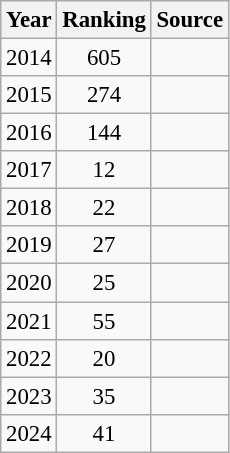<table class="wikitable" style="text-align:center; font-size: 95%;">
<tr>
<th>Year</th>
<th>Ranking</th>
<th>Source</th>
</tr>
<tr>
<td>2014</td>
<td>605</td>
<td></td>
</tr>
<tr>
<td>2015</td>
<td>274</td>
<td></td>
</tr>
<tr>
<td>2016</td>
<td>144</td>
<td></td>
</tr>
<tr>
<td>2017</td>
<td>12</td>
<td></td>
</tr>
<tr>
<td>2018</td>
<td>22</td>
<td></td>
</tr>
<tr>
<td>2019</td>
<td>27</td>
<td></td>
</tr>
<tr>
<td>2020</td>
<td>25</td>
<td></td>
</tr>
<tr>
<td>2021</td>
<td>55</td>
<td></td>
</tr>
<tr>
<td>2022</td>
<td>20</td>
<td></td>
</tr>
<tr>
<td>2023</td>
<td>35</td>
<td></td>
</tr>
<tr>
<td>2024</td>
<td>41</td>
<td></td>
</tr>
</table>
